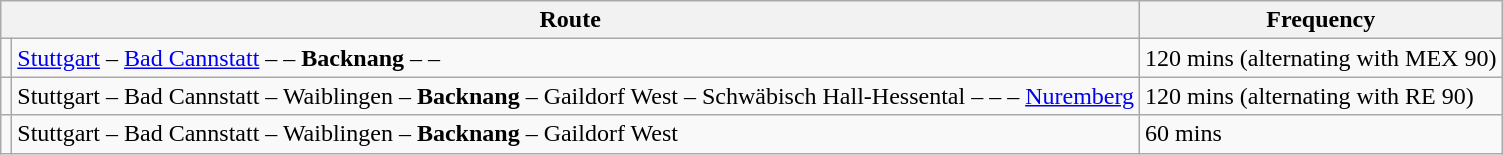<table class="wikitable">
<tr>
<th colspan="2">Route</th>
<th>Frequency</th>
</tr>
<tr>
<td style="text-align:center"></td>
<td><a href='#'>Stuttgart</a> – <a href='#'>Bad Cannstatt</a> –  – <strong>Backnang</strong> –  – </td>
<td>120 mins (alternating with MEX 90)</td>
</tr>
<tr>
<td style="text-align:center"></td>
<td>Stuttgart – Bad Cannstatt – Waiblingen – <strong>Backnang</strong> – Gaildorf West – Schwäbisch Hall-Hessental –  –  – <a href='#'>Nuremberg</a></td>
<td>120 mins (alternating with RE 90)</td>
</tr>
<tr>
<td align="center"></td>
<td>Stuttgart – Bad Cannstatt – Waiblingen – <strong>Backnang</strong> – Gaildorf West</td>
<td>60 mins</td>
</tr>
</table>
